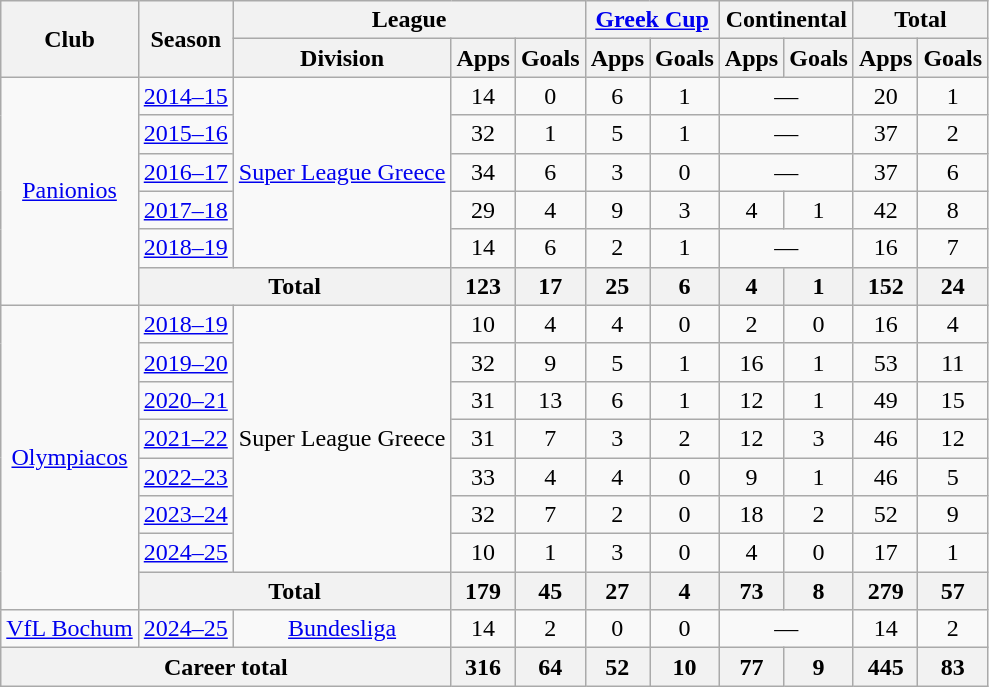<table class="wikitable" style="text-align:center">
<tr>
<th rowspan="2">Club</th>
<th rowspan="2">Season</th>
<th colspan="3">League</th>
<th colspan="2"><a href='#'>Greek Cup</a></th>
<th colspan="2">Continental</th>
<th colspan="2">Total</th>
</tr>
<tr>
<th>Division</th>
<th>Apps</th>
<th>Goals</th>
<th>Apps</th>
<th>Goals</th>
<th>Apps</th>
<th>Goals</th>
<th>Apps</th>
<th>Goals</th>
</tr>
<tr>
<td rowspan="6"><a href='#'>Panionios</a></td>
<td><a href='#'>2014–15</a></td>
<td rowspan="5"><a href='#'>Super League Greece</a></td>
<td>14</td>
<td>0</td>
<td>6</td>
<td>1</td>
<td colspan="2">—</td>
<td>20</td>
<td>1</td>
</tr>
<tr>
<td><a href='#'>2015–16</a></td>
<td>32</td>
<td>1</td>
<td>5</td>
<td>1</td>
<td colspan="2">—</td>
<td>37</td>
<td>2</td>
</tr>
<tr>
<td><a href='#'>2016–17</a></td>
<td>34</td>
<td>6</td>
<td>3</td>
<td>0</td>
<td colspan="2">—</td>
<td>37</td>
<td>6</td>
</tr>
<tr>
<td><a href='#'>2017–18</a></td>
<td>29</td>
<td>4</td>
<td>9</td>
<td>3</td>
<td>4</td>
<td>1</td>
<td>42</td>
<td>8</td>
</tr>
<tr>
<td><a href='#'>2018–19</a></td>
<td>14</td>
<td>6</td>
<td>2</td>
<td>1</td>
<td colspan="2">—</td>
<td>16</td>
<td>7</td>
</tr>
<tr>
<th colspan="2">Total</th>
<th>123</th>
<th>17</th>
<th>25</th>
<th>6</th>
<th>4</th>
<th>1</th>
<th>152</th>
<th>24</th>
</tr>
<tr>
<td rowspan="8"><a href='#'>Olympiacos</a></td>
<td><a href='#'>2018–19</a></td>
<td rowspan="7">Super League Greece</td>
<td>10</td>
<td>4</td>
<td>4</td>
<td>0</td>
<td>2</td>
<td>0</td>
<td>16</td>
<td>4</td>
</tr>
<tr>
<td><a href='#'>2019–20</a></td>
<td>32</td>
<td>9</td>
<td>5</td>
<td>1</td>
<td>16</td>
<td>1</td>
<td>53</td>
<td>11</td>
</tr>
<tr>
<td><a href='#'>2020–21</a></td>
<td>31</td>
<td>13</td>
<td>6</td>
<td>1</td>
<td>12</td>
<td>1</td>
<td>49</td>
<td>15</td>
</tr>
<tr>
<td><a href='#'>2021–22</a></td>
<td>31</td>
<td>7</td>
<td>3</td>
<td>2</td>
<td>12</td>
<td>3</td>
<td>46</td>
<td>12</td>
</tr>
<tr>
<td><a href='#'>2022–23</a></td>
<td>33</td>
<td>4</td>
<td>4</td>
<td>0</td>
<td>9</td>
<td>1</td>
<td>46</td>
<td>5</td>
</tr>
<tr>
<td><a href='#'>2023–24</a></td>
<td>32</td>
<td>7</td>
<td>2</td>
<td>0</td>
<td>18</td>
<td>2</td>
<td>52</td>
<td>9</td>
</tr>
<tr>
<td><a href='#'>2024–25</a></td>
<td>10</td>
<td>1</td>
<td>3</td>
<td>0</td>
<td>4</td>
<td>0</td>
<td>17</td>
<td>1</td>
</tr>
<tr>
<th colspan="2">Total</th>
<th>179</th>
<th>45</th>
<th>27</th>
<th>4</th>
<th>73</th>
<th>8</th>
<th>279</th>
<th>57</th>
</tr>
<tr>
<td><a href='#'>VfL Bochum</a></td>
<td><a href='#'>2024–25</a></td>
<td><a href='#'>Bundesliga</a></td>
<td>14</td>
<td>2</td>
<td>0</td>
<td>0</td>
<td colspan="2">—</td>
<td>14</td>
<td>2</td>
</tr>
<tr>
<th colspan="3">Career total</th>
<th>316</th>
<th>64</th>
<th>52</th>
<th>10</th>
<th>77</th>
<th>9</th>
<th>445</th>
<th>83</th>
</tr>
</table>
